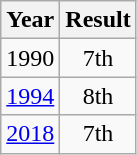<table class="wikitable" style="text-align:center">
<tr>
<th>Year</th>
<th>Result</th>
</tr>
<tr>
<td>1990</td>
<td>7th</td>
</tr>
<tr>
<td><a href='#'>1994</a></td>
<td>8th</td>
</tr>
<tr>
<td><a href='#'>2018</a></td>
<td>7th</td>
</tr>
</table>
